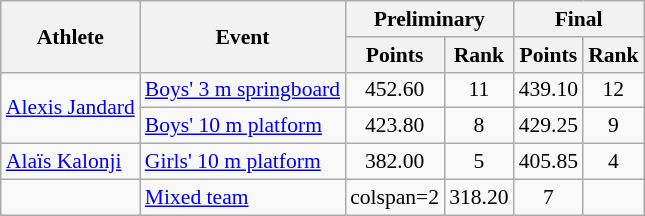<table class="wikitable" style="font-size:90%;">
<tr>
<th rowspan=2>Athlete</th>
<th rowspan=2>Event</th>
<th colspan=2>Preliminary</th>
<th colspan=2>Final</th>
</tr>
<tr>
<th>Points</th>
<th>Rank</th>
<th>Points</th>
<th>Rank</th>
</tr>
<tr align=center>
<td align=left rowspan=2><a href='#'>Alexis Jandard</a></td>
<td align=left><a href='#'>Boys' 3 m springboard</a></td>
<td>452.60</td>
<td>11</td>
<td>439.10</td>
<td>12</td>
</tr>
<tr align=center>
<td align=left><a href='#'>Boys' 10 m platform</a></td>
<td>423.80</td>
<td>8</td>
<td>429.25</td>
<td>9</td>
</tr>
<tr align=center>
<td align=left><a href='#'>Alaïs Kalonji</a></td>
<td align=left><a href='#'>Girls' 10 m platform</a></td>
<td>382.00</td>
<td>5</td>
<td>405.85</td>
<td>4</td>
</tr>
<tr align=center>
<td align=left><br></td>
<td align=left><a href='#'>Mixed team</a></td>
<td>colspan=2 </td>
<td>318.20</td>
<td>7</td>
</tr>
</table>
